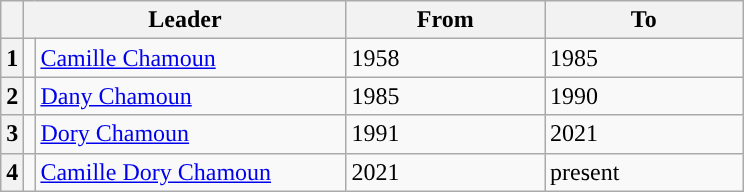<table class="wikitable">
<tr>
<th></th>
<th colspan="2">Leader</th>
<th>From</th>
<th>To</th>
</tr>
<tr>
<th style="background:">1</th>
<td></td>
<td style="width:200px;"><a href='#'>Camille Chamoun</a></td>
<td style="width:125px;">1958</td>
<td style="width:125px;">1985</td>
</tr>
<tr>
<th style="background:">2</th>
<td></td>
<td style="width:200px;"><a href='#'>Dany Chamoun</a></td>
<td style="width:125px;">1985</td>
<td style="width:125px;">1990</td>
</tr>
<tr>
<th style="background:">3</th>
<td></td>
<td style="width:200px;"><a href='#'>Dory Chamoun</a></td>
<td style="width:125px;">1991</td>
<td style="width:125px;">2021</td>
</tr>
<tr>
<th style="background:">4</th>
<td></td>
<td style="width:200px;"><a href='#'>Camille Dory Chamoun</a></td>
<td style="width:125px;">2021</td>
<td style="width:125px;">present</td>
</tr>
</table>
